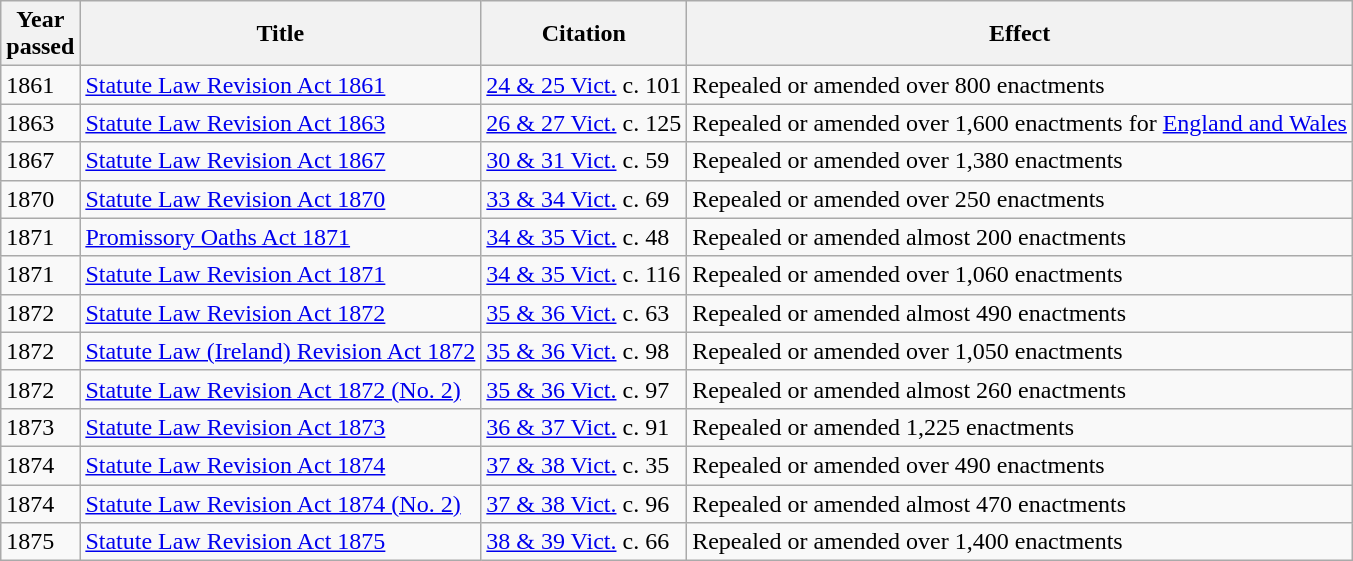<table class="wikitable">
<tr>
<th>Year<br>passed</th>
<th>Title</th>
<th>Citation</th>
<th>Effect</th>
</tr>
<tr>
<td>1861</td>
<td><a href='#'>Statute Law Revision Act 1861</a></td>
<td><a href='#'>24 & 25 Vict.</a> c. 101</td>
<td>Repealed or amended over 800 enactments</td>
</tr>
<tr>
<td>1863</td>
<td><a href='#'>Statute Law Revision Act 1863</a></td>
<td><a href='#'>26 & 27 Vict.</a> c. 125</td>
<td>Repealed or amended over 1,600 enactments for <a href='#'>England and Wales</a></td>
</tr>
<tr>
<td>1867</td>
<td><a href='#'>Statute Law Revision Act 1867</a></td>
<td><a href='#'>30 & 31 Vict.</a> c. 59</td>
<td>Repealed or amended over 1,380 enactments</td>
</tr>
<tr>
<td>1870</td>
<td><a href='#'>Statute Law Revision Act 1870</a></td>
<td><a href='#'>33 & 34 Vict.</a> c. 69</td>
<td>Repealed or amended over 250 enactments</td>
</tr>
<tr>
<td>1871</td>
<td><a href='#'>Promissory Oaths Act 1871</a></td>
<td><a href='#'>34 & 35 Vict.</a> c. 48</td>
<td>Repealed or amended almost 200 enactments</td>
</tr>
<tr>
<td>1871</td>
<td><a href='#'>Statute Law Revision Act 1871</a></td>
<td><a href='#'>34 & 35 Vict.</a> c. 116</td>
<td>Repealed or amended over 1,060 enactments</td>
</tr>
<tr>
<td>1872</td>
<td><a href='#'>Statute Law Revision Act 1872</a></td>
<td><a href='#'>35 & 36 Vict.</a> c. 63</td>
<td>Repealed or amended almost 490 enactments</td>
</tr>
<tr>
<td>1872</td>
<td><a href='#'>Statute Law (Ireland) Revision Act 1872</a></td>
<td><a href='#'>35 & 36 Vict.</a> c. 98</td>
<td>Repealed or amended over 1,050 enactments</td>
</tr>
<tr>
<td>1872</td>
<td><a href='#'>Statute Law Revision Act 1872 (No. 2)</a></td>
<td><a href='#'>35 & 36 Vict.</a> c. 97</td>
<td>Repealed or amended almost 260 enactments</td>
</tr>
<tr>
<td>1873</td>
<td><a href='#'>Statute Law Revision Act 1873</a></td>
<td><a href='#'>36 & 37 Vict.</a> c. 91</td>
<td>Repealed or amended 1,225 enactments</td>
</tr>
<tr>
<td>1874</td>
<td><a href='#'>Statute Law Revision Act 1874</a></td>
<td><a href='#'>37 & 38 Vict.</a> c. 35</td>
<td>Repealed or amended over 490 enactments</td>
</tr>
<tr>
<td>1874</td>
<td><a href='#'>Statute Law Revision Act 1874 (No. 2)</a></td>
<td><a href='#'>37 & 38 Vict.</a> c. 96</td>
<td>Repealed or amended almost 470 enactments</td>
</tr>
<tr>
<td>1875</td>
<td><a href='#'>Statute Law Revision Act 1875</a></td>
<td><a href='#'>38 & 39 Vict.</a> c. 66</td>
<td>Repealed or amended over 1,400 enactments</td>
</tr>
</table>
